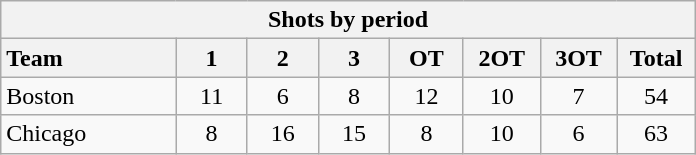<table class="wikitable" style="width:29em; text-align:right;">
<tr>
<th colspan=8>Shots by period</th>
</tr>
<tr>
<th style="width:8em; text-align:left;">Team</th>
<th style="width:3em;">1</th>
<th style="width:3em;">2</th>
<th style="width:3em;">3</th>
<th style="width:3em;">OT</th>
<th style="width:3em;">2OT</th>
<th style="width:3em;">3OT</th>
<th style="width:3em;">Total</th>
</tr>
<tr>
<td style="text-align:left;">Boston</td>
<td align=center>11</td>
<td align=center>6</td>
<td align=center>8</td>
<td align=center>12</td>
<td align=center>10</td>
<td align=center>7</td>
<td align=center>54</td>
</tr>
<tr>
<td style="text-align:left;">Chicago</td>
<td align=center>8</td>
<td align=center>16</td>
<td align=center>15</td>
<td align=center>8</td>
<td align=center>10</td>
<td align=center>6</td>
<td align=center>63</td>
</tr>
</table>
